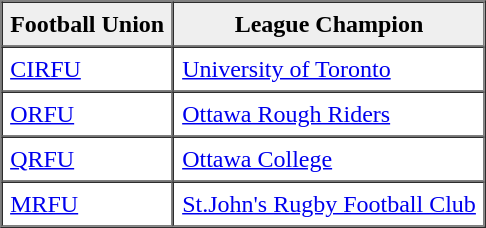<table border="1" cellpadding="5" cellspacing="0" align="center">
<tr>
<th scope="col" style="background:#efefef;">Football Union</th>
<th scope="col" style="background:#efefef;">League Champion</th>
</tr>
<tr>
<td><a href='#'>CIRFU</a></td>
<td><a href='#'>University of Toronto</a></td>
</tr>
<tr>
<td><a href='#'>ORFU</a></td>
<td><a href='#'>Ottawa Rough Riders</a></td>
</tr>
<tr>
<td><a href='#'>QRFU</a></td>
<td><a href='#'>Ottawa College</a></td>
</tr>
<tr>
<td><a href='#'>MRFU</a></td>
<td><a href='#'>St.John's Rugby Football Club</a></td>
</tr>
<tr>
</tr>
</table>
